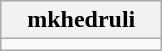<table class="wikitable" style="width:100">
<tr>
<th width="100">mkhedruli</th>
</tr>
<tr>
<td align="center"></td>
</tr>
</table>
